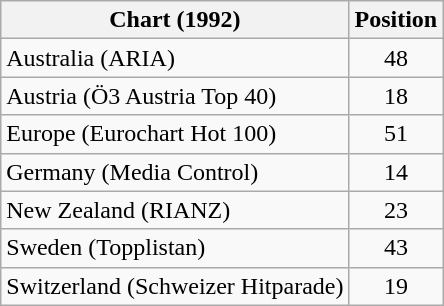<table class="wikitable sortable">
<tr>
<th>Chart (1992)</th>
<th>Position</th>
</tr>
<tr>
<td>Australia (ARIA)</td>
<td align="center">48</td>
</tr>
<tr>
<td>Austria (Ö3 Austria Top 40)</td>
<td align="center">18</td>
</tr>
<tr>
<td>Europe (Eurochart Hot 100)</td>
<td style="text-align:center;">51</td>
</tr>
<tr>
<td>Germany (Media Control)</td>
<td align="center">14</td>
</tr>
<tr>
<td>New Zealand (RIANZ)</td>
<td align="center">23</td>
</tr>
<tr>
<td>Sweden (Topplistan)</td>
<td align="center">43</td>
</tr>
<tr>
<td>Switzerland (Schweizer Hitparade)</td>
<td align="center">19</td>
</tr>
</table>
